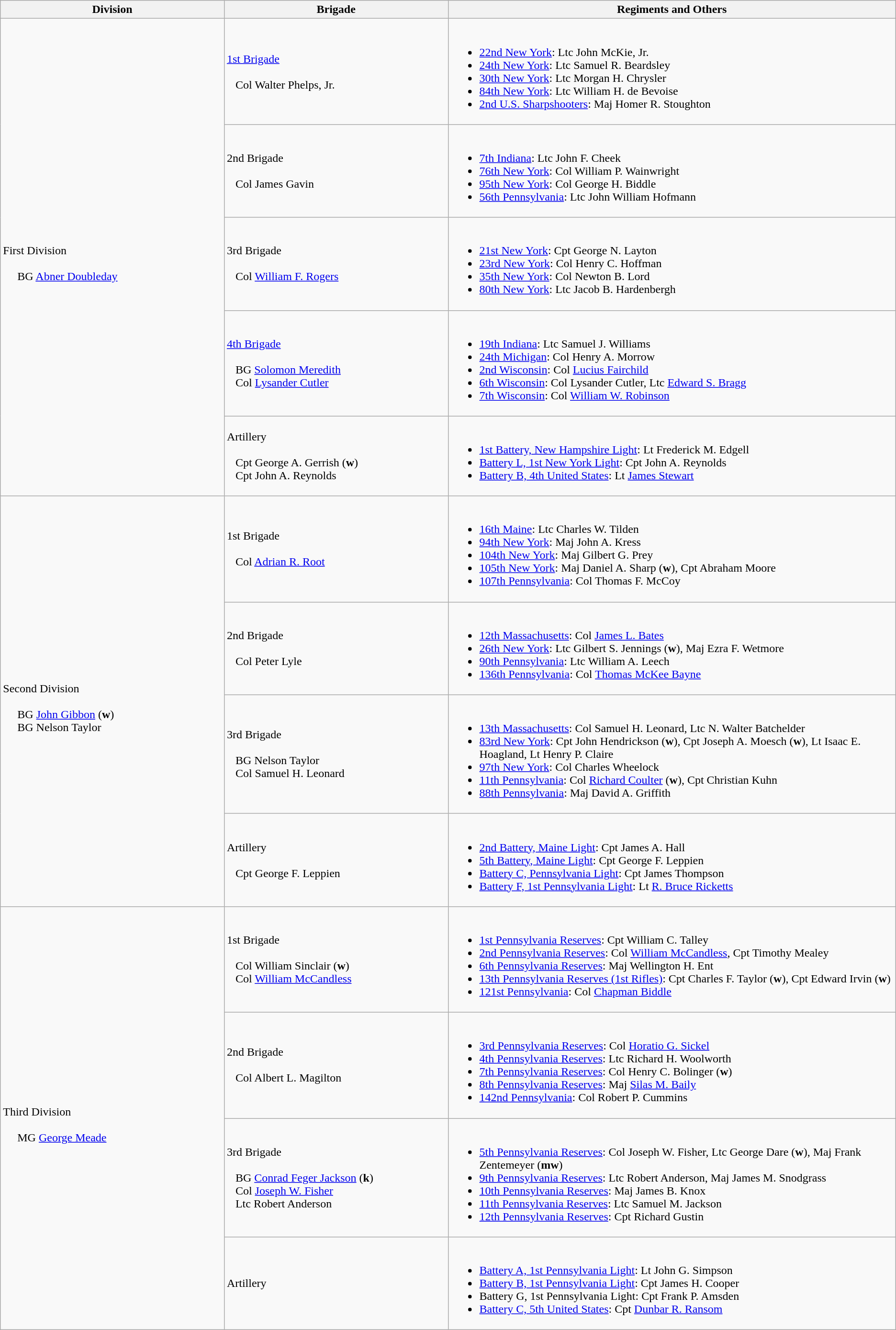<table class="wikitable">
<tr>
<th width=25%>Division</th>
<th width=25%>Brigade</th>
<th>Regiments and Others</th>
</tr>
<tr>
<td rowspan=5><br>First Division<br><br>    
BG <a href='#'>Abner Doubleday</a></td>
<td><a href='#'>1st Brigade</a><br><br>  
Col Walter Phelps, Jr.</td>
<td><br><ul><li><a href='#'>22nd New York</a>: Ltc John McKie, Jr.</li><li><a href='#'>24th New York</a>: Ltc Samuel R. Beardsley</li><li><a href='#'>30th New York</a>: Ltc Morgan H. Chrysler</li><li><a href='#'>84th New York</a>: Ltc William H. de Bevoise</li><li><a href='#'>2nd U.S. Sharpshooters</a>: Maj Homer R. Stoughton</li></ul></td>
</tr>
<tr>
<td>2nd Brigade<br><br>  
Col James Gavin</td>
<td><br><ul><li><a href='#'>7th Indiana</a>: Ltc John F. Cheek</li><li><a href='#'>76th New York</a>: Col William P. Wainwright</li><li><a href='#'>95th New York</a>: Col George H. Biddle</li><li><a href='#'>56th Pennsylvania</a>: Ltc John William Hofmann</li></ul></td>
</tr>
<tr>
<td>3rd Brigade<br><br>  
Col <a href='#'>William F. Rogers</a></td>
<td><br><ul><li><a href='#'>21st New York</a>: Cpt George N. Layton</li><li><a href='#'>23rd New York</a>: Col Henry C. Hoffman</li><li><a href='#'>35th New York</a>: Col Newton B. Lord</li><li><a href='#'>80th New York</a>: Ltc Jacob B. Hardenbergh</li></ul></td>
</tr>
<tr>
<td><a href='#'>4th Brigade</a><br><br>  
BG <a href='#'>Solomon Meredith</a>
<br>  
Col <a href='#'>Lysander Cutler</a></td>
<td><br><ul><li><a href='#'>19th Indiana</a>: Ltc Samuel J. Williams</li><li><a href='#'>24th Michigan</a>: Col Henry A. Morrow</li><li><a href='#'>2nd Wisconsin</a>: Col <a href='#'>Lucius Fairchild</a></li><li><a href='#'>6th Wisconsin</a>: Col Lysander Cutler, Ltc <a href='#'>Edward S. Bragg</a></li><li><a href='#'>7th Wisconsin</a>: Col <a href='#'>William W. Robinson</a></li></ul></td>
</tr>
<tr>
<td>Artillery<br><br>  
Cpt George A. Gerrish (<strong>w</strong>)
<br>  
Cpt John A. Reynolds</td>
<td><br><ul><li><a href='#'>1st Battery, New Hampshire Light</a>: Lt Frederick M. Edgell</li><li><a href='#'>Battery L, 1st New York Light</a>: Cpt John A. Reynolds</li><li><a href='#'>Battery B, 4th United States</a>: Lt <a href='#'>James Stewart</a></li></ul></td>
</tr>
<tr>
<td rowspan=4><br>Second Division<br><br>    
BG <a href='#'>John Gibbon</a> (<strong>w</strong>)
<br>    
BG Nelson Taylor</td>
<td>1st Brigade<br><br>  
Col <a href='#'>Adrian R. Root</a></td>
<td><br><ul><li><a href='#'>16th Maine</a>: Ltc Charles W. Tilden</li><li><a href='#'>94th New York</a>: Maj John A. Kress</li><li><a href='#'>104th New York</a>: Maj Gilbert G. Prey</li><li><a href='#'>105th New York</a>: Maj Daniel A. Sharp (<strong>w</strong>), Cpt Abraham Moore</li><li><a href='#'>107th Pennsylvania</a>: Col Thomas F. McCoy</li></ul></td>
</tr>
<tr>
<td>2nd Brigade<br><br>  
Col Peter Lyle</td>
<td><br><ul><li><a href='#'>12th Massachusetts</a>: Col <a href='#'>James L. Bates</a></li><li><a href='#'>26th New York</a>: Ltc Gilbert S. Jennings (<strong>w</strong>), Maj Ezra F. Wetmore</li><li><a href='#'>90th Pennsylvania</a>: Ltc William A. Leech</li><li><a href='#'>136th Pennsylvania</a>: Col <a href='#'>Thomas McKee Bayne</a></li></ul></td>
</tr>
<tr>
<td>3rd Brigade<br><br>  
BG Nelson Taylor
<br>  
Col Samuel H. Leonard</td>
<td><br><ul><li><a href='#'>13th Massachusetts</a>: Col Samuel H. Leonard, Ltc N. Walter Batchelder</li><li><a href='#'>83rd New York</a>: Cpt John Hendrickson (<strong>w</strong>), Cpt Joseph A. Moesch (<strong>w</strong>), Lt Isaac E. Hoagland, Lt Henry P. Claire</li><li><a href='#'>97th New York</a>: Col Charles Wheelock</li><li><a href='#'>11th Pennsylvania</a>: Col <a href='#'>Richard Coulter</a> (<strong>w</strong>), Cpt Christian Kuhn</li><li><a href='#'>88th Pennsylvania</a>: Maj David A. Griffith</li></ul></td>
</tr>
<tr>
<td>Artillery<br><br>  
Cpt George F. Leppien</td>
<td><br><ul><li><a href='#'>2nd Battery, Maine Light</a>: Cpt James A. Hall</li><li><a href='#'>5th Battery, Maine Light</a>: Cpt George F. Leppien</li><li><a href='#'>Battery C, Pennsylvania Light</a>: Cpt James Thompson</li><li><a href='#'>Battery F, 1st Pennsylvania Light</a>: Lt <a href='#'>R. Bruce Ricketts</a></li></ul></td>
</tr>
<tr>
<td rowspan=4><br>Third Division<br><br>    
MG <a href='#'>George Meade</a></td>
<td>1st Brigade<br><br>  
Col William Sinclair (<strong>w</strong>)
<br>  
Col <a href='#'>William McCandless</a></td>
<td><br><ul><li><a href='#'>1st Pennsylvania Reserves</a>: Cpt William C. Talley</li><li><a href='#'>2nd Pennsylvania Reserves</a>: Col <a href='#'>William McCandless</a>, Cpt Timothy Mealey</li><li><a href='#'>6th Pennsylvania Reserves</a>: Maj Wellington H. Ent</li><li><a href='#'>13th Pennsylvania Reserves (1st Rifles)</a>: Cpt Charles F. Taylor (<strong>w</strong>), Cpt Edward Irvin (<strong>w</strong>)</li><li><a href='#'>121st Pennsylvania</a>: Col <a href='#'>Chapman Biddle</a></li></ul></td>
</tr>
<tr>
<td>2nd Brigade<br><br>  
Col Albert L. Magilton</td>
<td><br><ul><li><a href='#'>3rd Pennsylvania Reserves</a>: Col <a href='#'>Horatio G. Sickel</a></li><li><a href='#'>4th Pennsylvania Reserves</a>: Ltc Richard H. Woolworth</li><li><a href='#'>7th Pennsylvania Reserves</a>: Col Henry C. Bolinger (<strong>w</strong>)</li><li><a href='#'>8th Pennsylvania Reserves</a>: Maj <a href='#'>Silas M. Baily</a></li><li><a href='#'>142nd Pennsylvania</a>: Col Robert P. Cummins</li></ul></td>
</tr>
<tr>
<td>3rd Brigade<br><br>  
BG <a href='#'>Conrad Feger Jackson</a> (<strong>k</strong>)
<br>  
Col <a href='#'>Joseph W. Fisher</a>
<br>  
Ltc Robert Anderson</td>
<td><br><ul><li><a href='#'>5th Pennsylvania Reserves</a>: Col Joseph W. Fisher, Ltc George Dare (<strong>w</strong>), Maj Frank Zentemeyer (<strong>mw</strong>)</li><li><a href='#'>9th Pennsylvania Reserves</a>: Ltc Robert Anderson, Maj James M. Snodgrass</li><li><a href='#'>10th Pennsylvania Reserves</a>: Maj James B. Knox</li><li><a href='#'>11th Pennsylvania Reserves</a>: Ltc Samuel M. Jackson</li><li><a href='#'>12th Pennsylvania Reserves</a>: Cpt Richard Gustin</li></ul></td>
</tr>
<tr>
<td>Artillery</td>
<td><br><ul><li><a href='#'>Battery A, 1st Pennsylvania Light</a>: Lt John G. Simpson</li><li><a href='#'>Battery B, 1st Pennsylvania Light</a>: Cpt James H. Cooper</li><li>Battery G, 1st Pennsylvania Light: Cpt Frank P. Amsden</li><li><a href='#'>Battery C, 5th United States</a>: Cpt <a href='#'>Dunbar R. Ransom</a></li></ul></td>
</tr>
</table>
